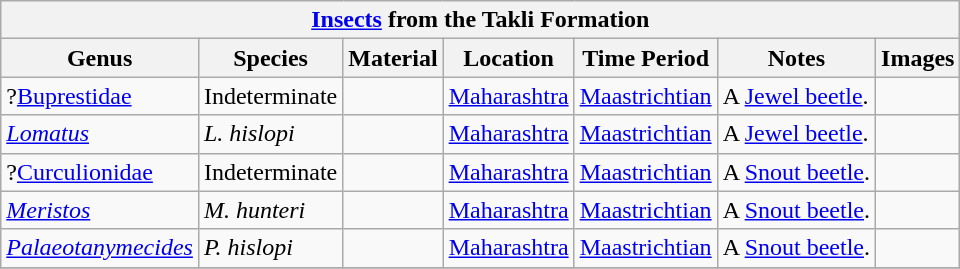<table class="wikitable" align="center">
<tr>
<th colspan="7" align="center"><strong><a href='#'>Insects</a> from the Takli Formation</strong></th>
</tr>
<tr>
<th>Genus</th>
<th>Species</th>
<th>Material</th>
<th>Location</th>
<th>Time Period</th>
<th>Notes</th>
<th>Images</th>
</tr>
<tr>
<td>?<a href='#'>Buprestidae</a></td>
<td>Indeterminate</td>
<td></td>
<td><a href='#'>Maharashtra</a></td>
<td><a href='#'>Maastrichtian</a></td>
<td>A <a href='#'>Jewel beetle</a>.</td>
<td></td>
</tr>
<tr>
<td><em><a href='#'>Lomatus</a></em></td>
<td><em>L. hislopi</em></td>
<td></td>
<td><a href='#'>Maharashtra</a></td>
<td><a href='#'>Maastrichtian</a></td>
<td>A <a href='#'>Jewel beetle</a>.</td>
<td></td>
</tr>
<tr>
<td>?<a href='#'>Curculionidae</a></td>
<td>Indeterminate</td>
<td></td>
<td><a href='#'>Maharashtra</a></td>
<td><a href='#'>Maastrichtian</a></td>
<td>A <a href='#'>Snout beetle</a>.</td>
<td></td>
</tr>
<tr>
<td><em><a href='#'>Meristos</a></em></td>
<td><em>M. hunteri</em></td>
<td></td>
<td><a href='#'>Maharashtra</a></td>
<td><a href='#'>Maastrichtian</a></td>
<td>A <a href='#'>Snout beetle</a>.</td>
<td></td>
</tr>
<tr>
<td><em><a href='#'>Palaeotanymecides</a></em></td>
<td><em>P. hislopi</em></td>
<td></td>
<td><a href='#'>Maharashtra</a></td>
<td><a href='#'>Maastrichtian</a></td>
<td>A <a href='#'>Snout beetle</a>.</td>
<td></td>
</tr>
<tr>
</tr>
</table>
